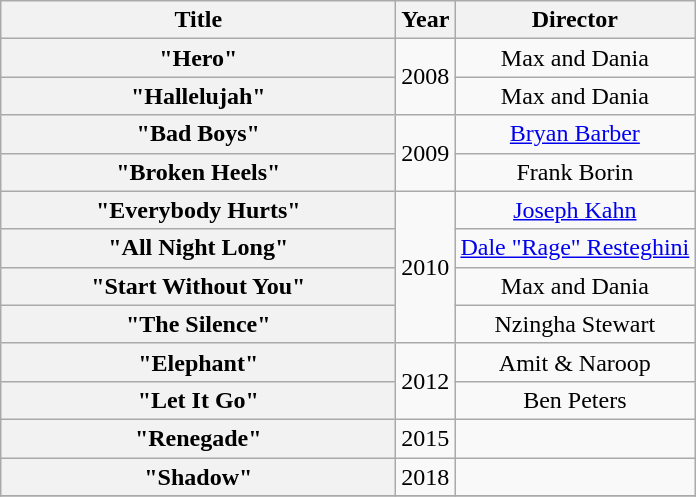<table class="wikitable plainrowheaders" style="text-align:center;">
<tr>
<th scope="col" style="width:16em;">Title</th>
<th scope="col" style="width:1em;">Year</th>
<th scope="col">Director</th>
</tr>
<tr>
<th scope="row">"Hero"</th>
<td rowspan="2">2008</td>
<td>Max and Dania</td>
</tr>
<tr>
<th scope="row">"Hallelujah"</th>
<td>Max and Dania</td>
</tr>
<tr>
<th scope="row">"Bad Boys"</th>
<td rowspan="2">2009</td>
<td><a href='#'>Bryan Barber</a></td>
</tr>
<tr>
<th scope="row">"Broken Heels"</th>
<td>Frank Borin</td>
</tr>
<tr>
<th scope="row">"Everybody Hurts"</th>
<td rowspan="4">2010</td>
<td><a href='#'>Joseph Kahn</a></td>
</tr>
<tr>
<th scope="row">"All Night Long"</th>
<td><a href='#'>Dale "Rage" Resteghini</a></td>
</tr>
<tr>
<th scope="row">"Start Without You"</th>
<td>Max and Dania</td>
</tr>
<tr>
<th scope="row">"The Silence"</th>
<td>Nzingha Stewart</td>
</tr>
<tr>
<th scope="row">"Elephant"</th>
<td rowspan="2">2012</td>
<td>Amit & Naroop</td>
</tr>
<tr>
<th scope="row">"Let It Go"</th>
<td>Ben Peters</td>
</tr>
<tr>
<th scope="row">"Renegade"</th>
<td rowspan="1">2015</td>
<td></td>
</tr>
<tr>
<th scope="row">"Shadow"</th>
<td rowspan="1">2018</td>
<td></td>
</tr>
<tr>
</tr>
</table>
